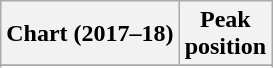<table class="wikitable sortable plainrowheaders" style="text-align:center">
<tr>
<th scope="col">Chart (2017–18)</th>
<th scope="col">Peak<br>position</th>
</tr>
<tr>
</tr>
<tr>
</tr>
</table>
